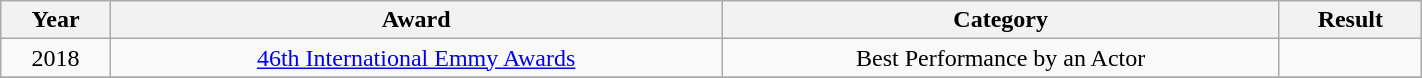<table class="wikitable" width="75%"; style="text-align:center;">
<tr>
<th>Year</th>
<th>Award</th>
<th>Category</th>
<th>Result</th>
</tr>
<tr>
<td>2018</td>
<td><a href='#'>46th International Emmy Awards</a></td>
<td>Best Performance by an Actor</td>
<td></td>
</tr>
<tr>
</tr>
</table>
